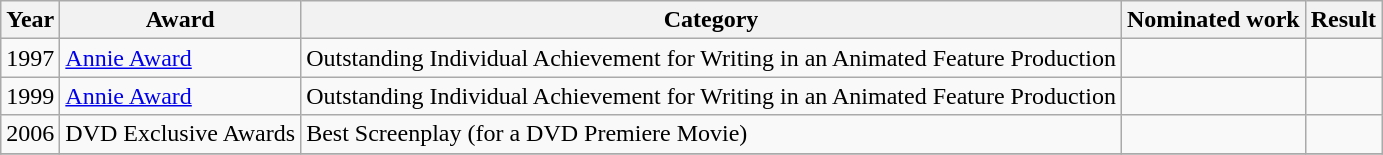<table class="wikitable sortable">
<tr>
<th>Year</th>
<th>Award</th>
<th>Category</th>
<th>Nominated work</th>
<th>Result</th>
</tr>
<tr>
<td>1997</td>
<td><a href='#'>Annie Award</a></td>
<td>Outstanding Individual Achievement for Writing in an Animated Feature Production</td>
<td></td>
<td></td>
</tr>
<tr>
<td>1999</td>
<td><a href='#'>Annie Award</a></td>
<td>Outstanding Individual Achievement for Writing in an Animated Feature Production</td>
<td></td>
<td></td>
</tr>
<tr>
<td>2006</td>
<td>DVD Exclusive Awards</td>
<td>Best Screenplay (for a DVD Premiere Movie)</td>
<td></td>
<td></td>
</tr>
<tr>
</tr>
</table>
